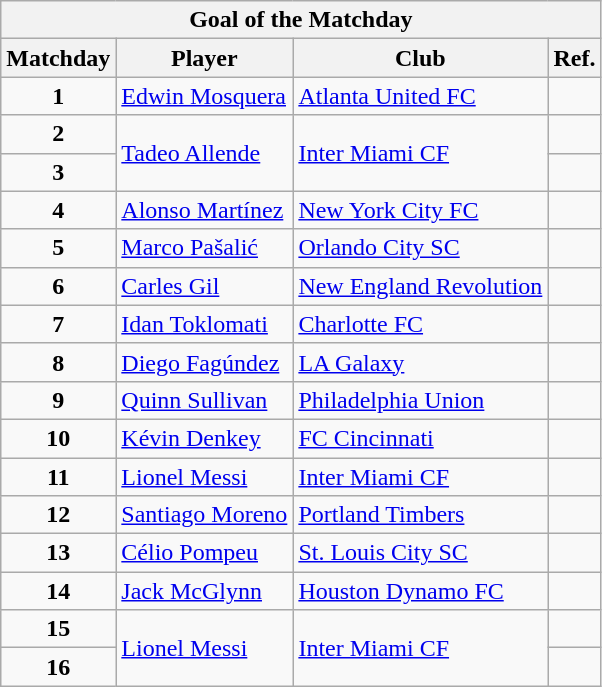<table class="wikitable collapsible collapsed">
<tr>
<th colspan="4">Goal of the Matchday</th>
</tr>
<tr>
<th>Matchday</th>
<th>Player</th>
<th>Club</th>
<th>Ref.</th>
</tr>
<tr>
<td style="text-align: center;"><strong>1</strong></td>
<td> <a href='#'>Edwin Mosquera</a></td>
<td><a href='#'>Atlanta United FC</a></td>
<td></td>
</tr>
<tr>
<td style="text-align: center;"><strong>2</strong></td>
<td rowspan=2> <a href='#'>Tadeo Allende</a></td>
<td rowspan=2><a href='#'>Inter Miami CF</a></td>
<td></td>
</tr>
<tr>
<td style="text-align: center;"><strong>3</strong></td>
<td></td>
</tr>
<tr>
<td style="text-align: center;"><strong>4</strong></td>
<td> <a href='#'>Alonso Martínez</a></td>
<td><a href='#'>New York City FC</a></td>
<td></td>
</tr>
<tr>
<td style="text-align: center;"><strong>5</strong></td>
<td> <a href='#'>Marco Pašalić</a></td>
<td><a href='#'>Orlando City SC</a></td>
<td></td>
</tr>
<tr>
<td style="text-align: center;"><strong>6</strong></td>
<td> <a href='#'>Carles Gil</a></td>
<td><a href='#'>New England Revolution</a></td>
<td></td>
</tr>
<tr>
<td style="text-align: center;"><strong>7</strong></td>
<td> <a href='#'>Idan Toklomati</a></td>
<td><a href='#'>Charlotte FC</a></td>
<td></td>
</tr>
<tr>
<td style="text-align: center;"><strong>8</strong></td>
<td> <a href='#'>Diego Fagúndez</a></td>
<td><a href='#'>LA Galaxy</a></td>
<td></td>
</tr>
<tr>
<td style="text-align: center;"><strong>9</strong></td>
<td> <a href='#'>Quinn Sullivan</a></td>
<td><a href='#'>Philadelphia Union</a></td>
<td></td>
</tr>
<tr>
<td style="text-align: center;"><strong>10</strong></td>
<td> <a href='#'>Kévin Denkey</a></td>
<td><a href='#'>FC Cincinnati</a></td>
<td></td>
</tr>
<tr>
<td style="text-align: center;"><strong>11</strong></td>
<td> <a href='#'>Lionel Messi</a></td>
<td><a href='#'>Inter Miami CF</a></td>
<td></td>
</tr>
<tr>
<td style="text-align: center;"><strong>12</strong></td>
<td> <a href='#'>Santiago Moreno</a></td>
<td><a href='#'>Portland Timbers</a></td>
<td></td>
</tr>
<tr>
<td style="text-align: center;"><strong>13</strong></td>
<td> <a href='#'>Célio Pompeu</a></td>
<td><a href='#'>St. Louis City SC</a></td>
<td></td>
</tr>
<tr>
<td style="text-align: center;"><strong>14</strong></td>
<td> <a href='#'>Jack McGlynn</a></td>
<td><a href='#'>Houston Dynamo FC</a></td>
<td></td>
</tr>
<tr>
<td style="text-align: center;"><strong>15</strong></td>
<td rowspan=2> <a href='#'>Lionel Messi</a></td>
<td rowspan=2><a href='#'>Inter Miami CF</a></td>
<td></td>
</tr>
<tr>
<td style="text-align: center;"><strong>16</strong></td>
<td></td>
</tr>
</table>
